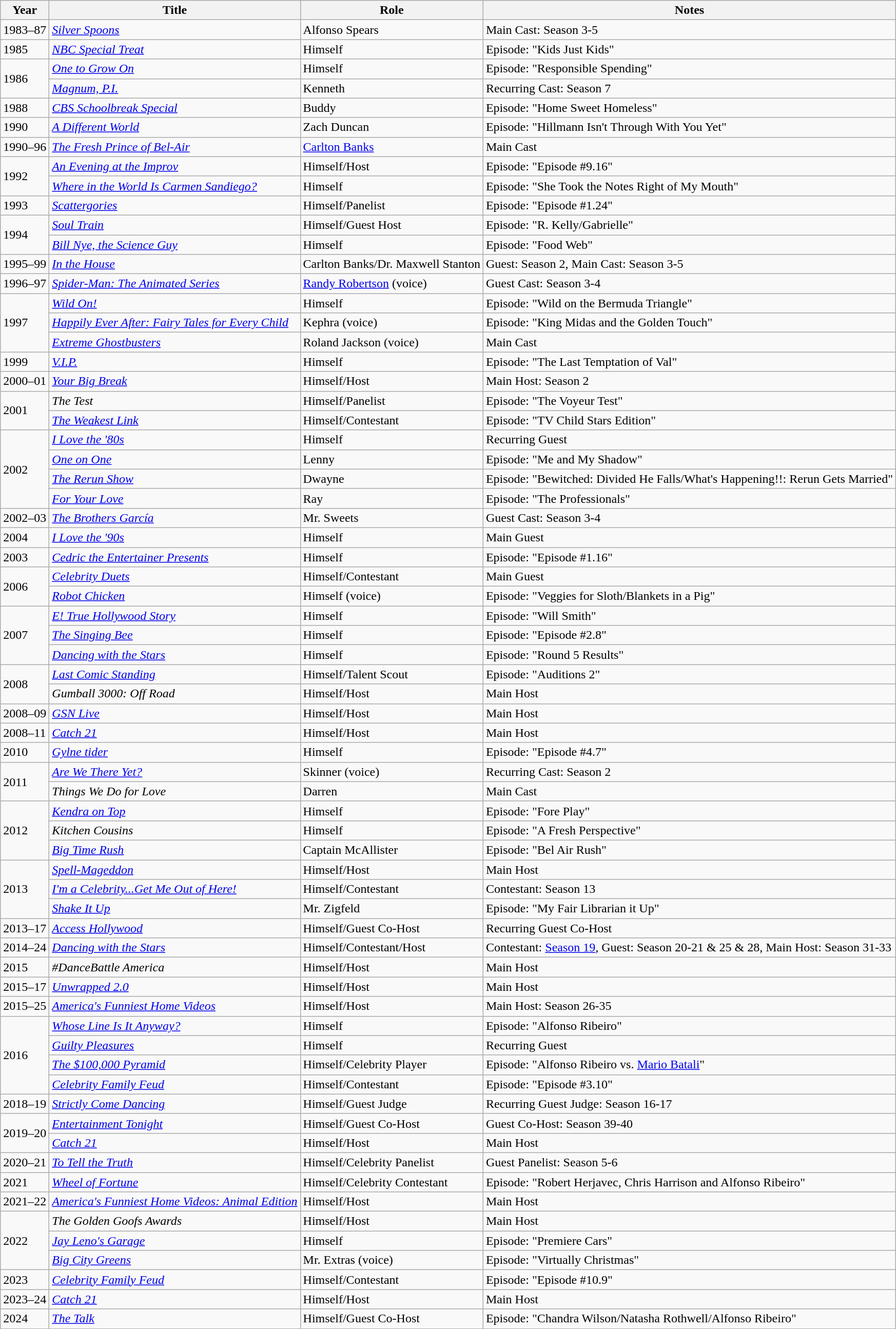<table class="wikitable plainrowheaders sortable" style="margin-right: 0;">
<tr>
<th>Year</th>
<th>Title</th>
<th>Role</th>
<th>Notes</th>
</tr>
<tr>
<td>1983–87</td>
<td><em><a href='#'>Silver Spoons</a></em></td>
<td>Alfonso Spears</td>
<td>Main Cast: Season 3-5</td>
</tr>
<tr>
<td>1985</td>
<td><em><a href='#'>NBC Special Treat</a></em></td>
<td>Himself</td>
<td>Episode: "Kids Just Kids"</td>
</tr>
<tr>
<td rowspan="2">1986</td>
<td><em><a href='#'>One to Grow On</a></em></td>
<td>Himself</td>
<td>Episode: "Responsible Spending"</td>
</tr>
<tr>
<td><em><a href='#'>Magnum, P.I.</a></em></td>
<td>Kenneth</td>
<td>Recurring Cast: Season 7</td>
</tr>
<tr>
<td>1988</td>
<td><em><a href='#'>CBS Schoolbreak Special</a></em></td>
<td>Buddy</td>
<td>Episode: "Home Sweet Homeless"</td>
</tr>
<tr>
<td>1990</td>
<td><em><a href='#'>A Different World</a></em></td>
<td>Zach Duncan</td>
<td>Episode: "Hillmann Isn't Through With You Yet"</td>
</tr>
<tr>
<td>1990–96</td>
<td><em><a href='#'>The Fresh Prince of Bel-Air</a></em></td>
<td><a href='#'>Carlton Banks</a></td>
<td>Main Cast</td>
</tr>
<tr>
<td rowspan="2">1992</td>
<td><em><a href='#'>An Evening at the Improv</a></em></td>
<td>Himself/Host</td>
<td>Episode: "Episode #9.16"</td>
</tr>
<tr>
<td><em><a href='#'>Where in the World Is Carmen Sandiego?</a></em></td>
<td>Himself</td>
<td>Episode: "She Took the Notes Right of My Mouth"</td>
</tr>
<tr>
<td>1993</td>
<td><em><a href='#'>Scattergories</a></em></td>
<td>Himself/Panelist</td>
<td>Episode: "Episode #1.24"</td>
</tr>
<tr>
<td rowspan="2">1994</td>
<td><em><a href='#'>Soul Train</a></em></td>
<td>Himself/Guest Host</td>
<td>Episode: "R. Kelly/Gabrielle"</td>
</tr>
<tr>
<td><em><a href='#'>Bill Nye, the Science Guy</a></em></td>
<td>Himself</td>
<td>Episode: "Food Web"</td>
</tr>
<tr>
<td>1995–99</td>
<td><em><a href='#'>In the House</a></em></td>
<td>Carlton Banks/Dr. Maxwell Stanton</td>
<td>Guest: Season 2, Main Cast: Season 3-5</td>
</tr>
<tr>
<td>1996–97</td>
<td><em><a href='#'>Spider-Man: The Animated Series</a></em></td>
<td><a href='#'>Randy Robertson</a> (voice)</td>
<td>Guest Cast: Season 3-4</td>
</tr>
<tr>
<td rowspan="3">1997</td>
<td><em><a href='#'>Wild On!</a></em></td>
<td>Himself</td>
<td>Episode: "Wild on the Bermuda Triangle"</td>
</tr>
<tr>
<td><em><a href='#'>Happily Ever After: Fairy Tales for Every Child</a></em></td>
<td>Kephra (voice)</td>
<td>Episode: "King Midas and the Golden Touch"</td>
</tr>
<tr>
<td><em><a href='#'>Extreme Ghostbusters</a></em></td>
<td>Roland Jackson (voice)</td>
<td>Main Cast</td>
</tr>
<tr>
<td>1999</td>
<td><em><a href='#'>V.I.P.</a></em></td>
<td>Himself</td>
<td>Episode: "The Last Temptation of Val"</td>
</tr>
<tr>
<td>2000–01</td>
<td><em><a href='#'>Your Big Break</a></em></td>
<td>Himself/Host</td>
<td>Main Host: Season 2</td>
</tr>
<tr>
<td rowspan="2">2001</td>
<td><em>The Test</em></td>
<td>Himself/Panelist</td>
<td>Episode: "The Voyeur Test"</td>
</tr>
<tr>
<td><em><a href='#'>The Weakest Link</a></em></td>
<td>Himself/Contestant</td>
<td>Episode: "TV Child Stars Edition"</td>
</tr>
<tr>
<td rowspan="4">2002</td>
<td><em><a href='#'>I Love the '80s</a></em></td>
<td>Himself</td>
<td>Recurring Guest</td>
</tr>
<tr>
<td><em><a href='#'>One on One</a></em></td>
<td>Lenny</td>
<td>Episode: "Me and My Shadow"</td>
</tr>
<tr>
<td><em><a href='#'>The Rerun Show</a></em></td>
<td>Dwayne</td>
<td>Episode: "Bewitched: Divided He Falls/What's Happening!!: Rerun Gets Married"</td>
</tr>
<tr>
<td><em><a href='#'>For Your Love</a></em></td>
<td>Ray</td>
<td>Episode: "The Professionals"</td>
</tr>
<tr>
<td>2002–03</td>
<td><em><a href='#'>The Brothers García</a></em></td>
<td>Mr. Sweets</td>
<td>Guest Cast: Season 3-4</td>
</tr>
<tr>
<td>2004</td>
<td><em><a href='#'>I Love the '90s</a></em></td>
<td>Himself</td>
<td>Main Guest</td>
</tr>
<tr>
<td>2003</td>
<td><em><a href='#'>Cedric the Entertainer Presents</a></em></td>
<td>Himself</td>
<td>Episode: "Episode #1.16"</td>
</tr>
<tr>
<td rowspan="2">2006</td>
<td><em><a href='#'>Celebrity Duets</a></em></td>
<td>Himself/Contestant</td>
<td>Main Guest</td>
</tr>
<tr>
<td><em><a href='#'>Robot Chicken</a></em></td>
<td>Himself (voice)</td>
<td>Episode: "Veggies for Sloth/Blankets in a Pig"</td>
</tr>
<tr>
<td rowspan="3">2007</td>
<td><em><a href='#'>E! True Hollywood Story</a></em></td>
<td>Himself</td>
<td>Episode: "Will Smith"</td>
</tr>
<tr>
<td><em><a href='#'>The Singing Bee</a></em></td>
<td>Himself</td>
<td>Episode: "Episode #2.8"</td>
</tr>
<tr>
<td><em><a href='#'>Dancing with the Stars</a></em></td>
<td>Himself</td>
<td>Episode: "Round 5 Results"</td>
</tr>
<tr>
<td rowspan="2">2008</td>
<td><em><a href='#'>Last Comic Standing</a></em></td>
<td>Himself/Talent Scout</td>
<td>Episode: "Auditions 2"</td>
</tr>
<tr>
<td><em>Gumball 3000: Off Road</em></td>
<td>Himself/Host</td>
<td>Main Host</td>
</tr>
<tr>
<td>2008–09</td>
<td><em><a href='#'>GSN Live</a></em></td>
<td>Himself/Host</td>
<td>Main Host</td>
</tr>
<tr>
<td>2008–11</td>
<td><em><a href='#'>Catch 21</a></em></td>
<td>Himself/Host</td>
<td>Main Host</td>
</tr>
<tr>
<td>2010</td>
<td><em><a href='#'>Gylne tider</a></em></td>
<td>Himself</td>
<td>Episode: "Episode #4.7"</td>
</tr>
<tr>
<td rowspan="2">2011</td>
<td><em><a href='#'>Are We There Yet?</a></em></td>
<td>Skinner (voice)</td>
<td>Recurring Cast: Season 2</td>
</tr>
<tr>
<td><em>Things We Do for Love</em></td>
<td>Darren</td>
<td>Main Cast</td>
</tr>
<tr>
<td rowspan="3">2012</td>
<td><em><a href='#'>Kendra on Top</a></em></td>
<td>Himself</td>
<td>Episode: "Fore Play"</td>
</tr>
<tr>
<td><em>Kitchen Cousins</em></td>
<td>Himself</td>
<td>Episode: "A Fresh Perspective"</td>
</tr>
<tr>
<td><em><a href='#'>Big Time Rush</a></em></td>
<td>Captain McAllister</td>
<td>Episode: "Bel Air Rush"</td>
</tr>
<tr>
<td rowspan="3">2013</td>
<td><em><a href='#'>Spell-Mageddon</a></em></td>
<td>Himself/Host</td>
<td>Main Host</td>
</tr>
<tr>
<td><em><a href='#'>I'm a Celebrity...Get Me Out of Here!</a></em></td>
<td>Himself/Contestant</td>
<td>Contestant: Season 13</td>
</tr>
<tr>
<td><em><a href='#'>Shake It Up</a></em></td>
<td>Mr. Zigfeld</td>
<td>Episode: "My Fair Librarian it Up"</td>
</tr>
<tr>
<td>2013–17</td>
<td><em><a href='#'>Access Hollywood</a></em></td>
<td>Himself/Guest Co-Host</td>
<td>Recurring Guest Co-Host</td>
</tr>
<tr>
<td>2014–24</td>
<td><em><a href='#'>Dancing with the Stars</a></em></td>
<td>Himself/Contestant/Host</td>
<td>Contestant: <a href='#'>Season 19</a>, Guest: Season 20-21 & 25 & 28, Main Host: Season 31-33</td>
</tr>
<tr>
<td>2015</td>
<td><em>#DanceBattle America</em></td>
<td>Himself/Host</td>
<td>Main Host</td>
</tr>
<tr>
<td>2015–17</td>
<td><em><a href='#'>Unwrapped 2.0</a></em></td>
<td>Himself/Host</td>
<td>Main Host</td>
</tr>
<tr>
<td>2015–25</td>
<td><em><a href='#'>America's Funniest Home Videos</a></em></td>
<td>Himself/Host</td>
<td>Main Host: Season 26-35</td>
</tr>
<tr>
<td rowspan="4">2016</td>
<td><em><a href='#'>Whose Line Is It Anyway?</a></em></td>
<td>Himself</td>
<td>Episode: "Alfonso Ribeiro"</td>
</tr>
<tr>
<td><em><a href='#'>Guilty Pleasures</a></em></td>
<td>Himself</td>
<td>Recurring Guest</td>
</tr>
<tr>
<td><em><a href='#'>The $100,000 Pyramid</a></em></td>
<td>Himself/Celebrity Player</td>
<td>Episode: "Alfonso Ribeiro vs. <a href='#'>Mario Batali</a>"</td>
</tr>
<tr>
<td><em><a href='#'>Celebrity Family Feud</a></em></td>
<td>Himself/Contestant</td>
<td>Episode: "Episode #3.10"</td>
</tr>
<tr>
<td>2018–19</td>
<td><em><a href='#'>Strictly Come Dancing</a></em></td>
<td>Himself/Guest Judge</td>
<td>Recurring Guest Judge: Season 16-17</td>
</tr>
<tr>
<td rowspan="2">2019–20</td>
<td><em><a href='#'>Entertainment Tonight</a></em></td>
<td>Himself/Guest Co-Host</td>
<td>Guest Co-Host: Season 39-40</td>
</tr>
<tr>
<td><em><a href='#'>Catch 21</a></em></td>
<td>Himself/Host</td>
<td>Main Host</td>
</tr>
<tr>
<td>2020–21</td>
<td><em><a href='#'>To Tell the Truth</a></em></td>
<td>Himself/Celebrity Panelist</td>
<td>Guest Panelist: Season 5-6</td>
</tr>
<tr>
<td>2021</td>
<td><em><a href='#'>Wheel of Fortune</a></em></td>
<td>Himself/Celebrity Contestant</td>
<td>Episode: "Robert Herjavec, Chris Harrison and Alfonso Ribeiro"</td>
</tr>
<tr>
<td>2021–22</td>
<td><em><a href='#'>America's Funniest Home Videos: Animal Edition</a></em></td>
<td>Himself/Host</td>
<td>Main Host</td>
</tr>
<tr>
<td rowspan="3">2022</td>
<td><em>The Golden Goofs Awards</em></td>
<td>Himself/Host</td>
<td>Main Host</td>
</tr>
<tr>
<td><em><a href='#'>Jay Leno's Garage</a></em></td>
<td>Himself</td>
<td>Episode: "Premiere Cars"</td>
</tr>
<tr>
<td><em><a href='#'>Big City Greens</a></em></td>
<td>Mr. Extras (voice)</td>
<td>Episode: "Virtually Christmas"</td>
</tr>
<tr>
<td>2023</td>
<td><em><a href='#'>Celebrity Family Feud</a></em></td>
<td>Himself/Contestant</td>
<td>Episode: "Episode #10.9"</td>
</tr>
<tr>
<td>2023–24</td>
<td><em><a href='#'>Catch 21</a></em></td>
<td>Himself/Host</td>
<td>Main Host</td>
</tr>
<tr>
<td>2024</td>
<td><em><a href='#'>The Talk</a></em></td>
<td>Himself/Guest Co-Host</td>
<td>Episode: "Chandra Wilson/Natasha Rothwell/Alfonso Ribeiro"</td>
</tr>
</table>
